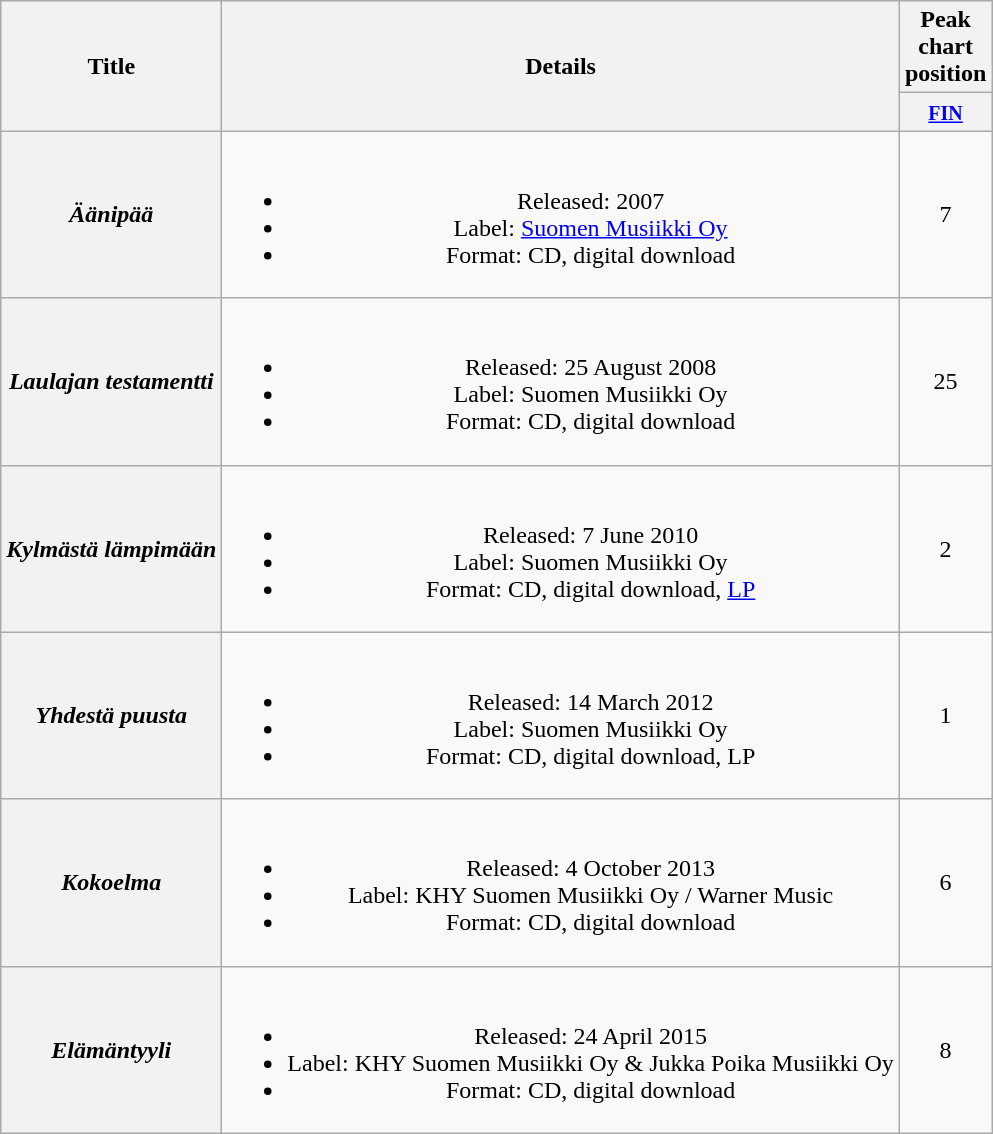<table class="wikitable plainrowheaders" style="text-align:center;" border="1">
<tr>
<th scope="col" rowspan="2">Title</th>
<th scope="col" rowspan="2">Details</th>
<th scope="col" colspan="1">Peak chart position</th>
</tr>
<tr>
<th width="20"><small><a href='#'>FIN</a></small><br></th>
</tr>
<tr>
<th scope="row"><em>Äänipää</em></th>
<td><br><ul><li>Released: 2007</li><li>Label: <a href='#'>Suomen Musiikki Oy</a></li><li>Format: CD, digital download</li></ul></td>
<td>7</td>
</tr>
<tr>
<th scope="row"><em>Laulajan testamentti</em></th>
<td><br><ul><li>Released: 25 August 2008</li><li>Label: Suomen Musiikki Oy</li><li>Format: CD, digital download</li></ul></td>
<td>25</td>
</tr>
<tr>
<th scope="row"><em>Kylmästä lämpimään</em></th>
<td><br><ul><li>Released: 7 June 2010</li><li>Label: Suomen Musiikki Oy</li><li>Format: CD, digital download, <a href='#'>LP</a></li></ul></td>
<td>2</td>
</tr>
<tr>
<th scope="row"><em>Yhdestä puusta</em></th>
<td><br><ul><li>Released: 14 March 2012</li><li>Label: Suomen Musiikki Oy</li><li>Format: CD, digital download, LP</li></ul></td>
<td>1</td>
</tr>
<tr>
<th scope="row"><em>Kokoelma</em></th>
<td><br><ul><li>Released: 4 October 2013</li><li>Label: KHY Suomen Musiikki Oy / Warner Music</li><li>Format: CD, digital download</li></ul></td>
<td>6</td>
</tr>
<tr>
<th scope="row"><em>Elämäntyyli</em></th>
<td><br><ul><li>Released: 24 April 2015</li><li>Label: KHY Suomen Musiikki Oy & Jukka Poika Musiikki Oy</li><li>Format: CD, digital download</li></ul></td>
<td>8</td>
</tr>
</table>
